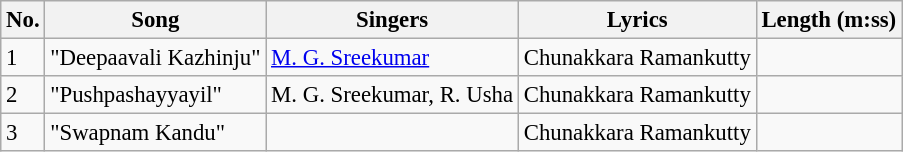<table class="wikitable" style="font-size:95%;">
<tr>
<th>No.</th>
<th>Song</th>
<th>Singers</th>
<th>Lyrics</th>
<th>Length (m:ss)</th>
</tr>
<tr>
<td>1</td>
<td>"Deepaavali Kazhinju"</td>
<td><a href='#'>M. G. Sreekumar</a></td>
<td>Chunakkara Ramankutty</td>
<td></td>
</tr>
<tr>
<td>2</td>
<td>"Pushpashayyayil"</td>
<td>M. G. Sreekumar, R. Usha</td>
<td>Chunakkara Ramankutty</td>
<td></td>
</tr>
<tr>
<td>3</td>
<td>"Swapnam Kandu"</td>
<td></td>
<td>Chunakkara Ramankutty</td>
<td></td>
</tr>
</table>
